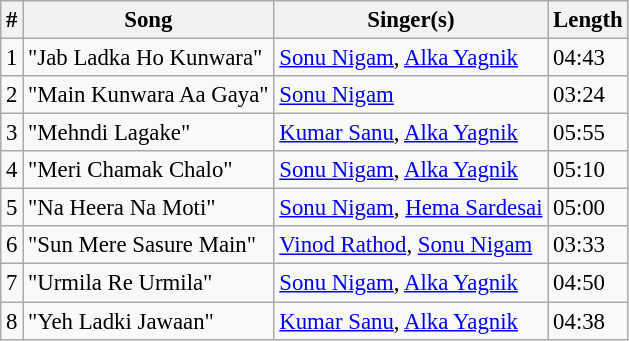<table class="wikitable" style="font-size:95%;">
<tr>
<th>#</th>
<th>Song</th>
<th>Singer(s)</th>
<th>Length</th>
</tr>
<tr>
<td>1</td>
<td>"Jab Ladka Ho Kunwara"</td>
<td><a href='#'>Sonu Nigam</a>, <a href='#'>Alka Yagnik</a></td>
<td>04:43</td>
</tr>
<tr>
<td>2</td>
<td>"Main Kunwara Aa Gaya"</td>
<td><a href='#'>Sonu Nigam</a></td>
<td>03:24</td>
</tr>
<tr>
<td>3</td>
<td>"Mehndi Lagake"</td>
<td><a href='#'>Kumar Sanu</a>, <a href='#'>Alka Yagnik</a></td>
<td>05:55</td>
</tr>
<tr>
<td>4</td>
<td>"Meri Chamak Chalo"</td>
<td><a href='#'>Sonu Nigam</a>, <a href='#'>Alka Yagnik</a></td>
<td>05:10</td>
</tr>
<tr>
<td>5</td>
<td>"Na Heera Na Moti"</td>
<td><a href='#'>Sonu Nigam</a>, <a href='#'>Hema Sardesai</a></td>
<td>05:00</td>
</tr>
<tr>
<td>6</td>
<td>"Sun Mere Sasure Main"</td>
<td><a href='#'>Vinod Rathod</a>, <a href='#'>Sonu Nigam</a></td>
<td>03:33</td>
</tr>
<tr>
<td>7</td>
<td>"Urmila Re Urmila"</td>
<td><a href='#'>Sonu Nigam</a>, <a href='#'>Alka Yagnik</a></td>
<td>04:50</td>
</tr>
<tr>
<td>8</td>
<td>"Yeh Ladki Jawaan"</td>
<td><a href='#'>Kumar Sanu</a>, <a href='#'>Alka Yagnik</a></td>
<td>04:38</td>
</tr>
</table>
